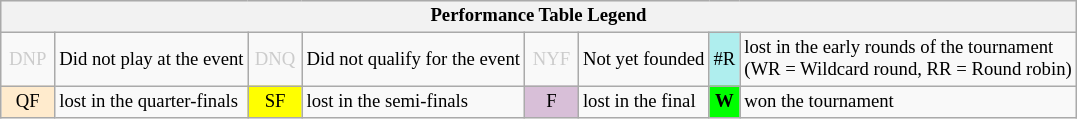<table class="wikitable" style="font-size:78%;">
<tr style="background:#efefef;">
<th colspan="8">Performance Table Legend</th>
</tr>
<tr>
<td style="color:#ccc; text-align:center; width:30px;">DNP</td>
<td>Did not play at the event</td>
<td style="color:#ccc; text-align:center; width:30px;">DNQ</td>
<td>Did not qualify for the event</td>
<td style="color:#ccc; text-align:center; width:30px;">NYF</td>
<td>Not yet founded</td>
<td style="text-align:center; background:#afeeee;">#R</td>
<td>lost in the early rounds of the tournament<br>(WR = Wildcard round, RR = Round robin)</td>
</tr>
<tr>
<td style="text-align:center; background:#ffebcd;">QF</td>
<td>lost in the quarter-finals</td>
<td style="text-align:center; background:yellow;">SF</td>
<td>lost in the semi-finals</td>
<td style="text-align:center; background:thistle;">F</td>
<td>lost in the final</td>
<td style="text-align:center; background:#0f0;"><strong>W</strong></td>
<td>won the tournament</td>
</tr>
</table>
